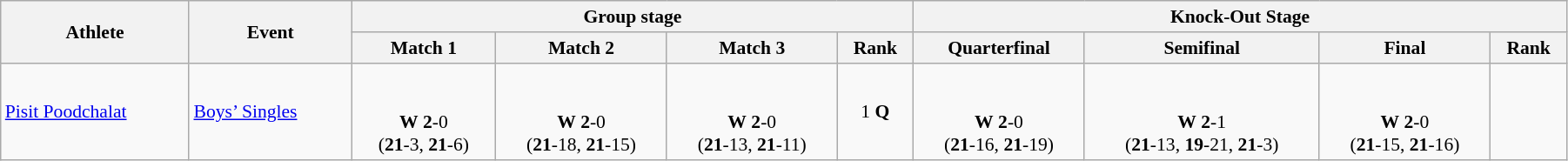<table class="wikitable" width="95%" style="text-align:left; font-size:90%">
<tr>
<th rowspan=2>Athlete</th>
<th rowspan=2>Event</th>
<th colspan=4>Group stage</th>
<th colspan=4>Knock-Out Stage</th>
</tr>
<tr>
<th>Match 1</th>
<th>Match 2</th>
<th>Match 3</th>
<th>Rank</th>
<th>Quarterfinal</th>
<th>Semifinal</th>
<th>Final</th>
<th>Rank</th>
</tr>
<tr>
<td><a href='#'>Pisit Poodchalat</a></td>
<td><a href='#'>Boys’ Singles</a></td>
<td align=center> <br><br><strong>W</strong> <strong>2</strong>-0 <br> (<strong>21</strong>-3, <strong>21</strong>-6)</td>
<td align=center> <br><br><strong>W</strong> <strong>2</strong>-0 <br> (<strong>21</strong>-18, <strong>21</strong>-15)</td>
<td align=center> <br><br><strong>W</strong> <strong>2</strong>-0 <br> (<strong>21</strong>-13, <strong>21</strong>-11)</td>
<td align=center>1 <strong>Q</strong></td>
<td align=center> <br><br><strong>W</strong> <strong>2</strong>-0 <br> (<strong>21</strong>-16, <strong>21</strong>-19)</td>
<td align=center> <br><br><strong>W</strong> <strong>2</strong>-1 <br> (<strong>21</strong>-13, <strong>19</strong>-21, <strong>21</strong>-3)</td>
<td align=center> <br><br><strong>W</strong> <strong>2</strong>-0 <br> (<strong>21</strong>-15, <strong>21</strong>-16)</td>
<td align=center></td>
</tr>
</table>
